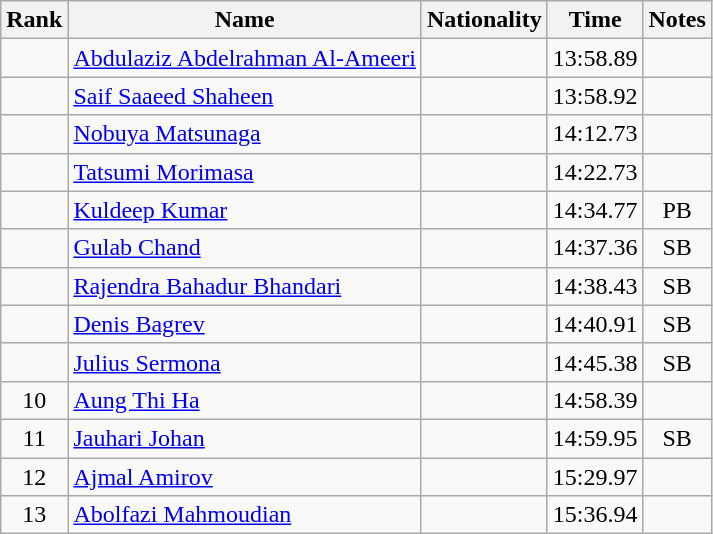<table class="wikitable sortable" style="text-align:center">
<tr>
<th>Rank</th>
<th>Name</th>
<th>Nationality</th>
<th>Time</th>
<th>Notes</th>
</tr>
<tr>
<td></td>
<td align=left><a href='#'>Abdulaziz Abdelrahman Al-Ameeri</a></td>
<td align=left></td>
<td>13:58.89</td>
<td></td>
</tr>
<tr>
<td></td>
<td align=left><a href='#'>Saif Saaeed Shaheen</a></td>
<td align=left></td>
<td>13:58.92</td>
<td></td>
</tr>
<tr>
<td></td>
<td align=left><a href='#'>Nobuya Matsunaga</a></td>
<td align=left></td>
<td>14:12.73</td>
<td></td>
</tr>
<tr>
<td></td>
<td align=left><a href='#'>Tatsumi Morimasa</a></td>
<td align=left></td>
<td>14:22.73</td>
<td></td>
</tr>
<tr>
<td></td>
<td align=left><a href='#'>Kuldeep Kumar</a></td>
<td align=left></td>
<td>14:34.77</td>
<td>PB</td>
</tr>
<tr>
<td></td>
<td align=left><a href='#'>Gulab Chand</a></td>
<td align=left></td>
<td>14:37.36</td>
<td>SB</td>
</tr>
<tr>
<td></td>
<td align=left><a href='#'>Rajendra Bahadur Bhandari</a></td>
<td align=left></td>
<td>14:38.43</td>
<td>SB</td>
</tr>
<tr>
<td></td>
<td align=left><a href='#'>Denis Bagrev</a></td>
<td align=left></td>
<td>14:40.91</td>
<td>SB</td>
</tr>
<tr>
<td></td>
<td align=left><a href='#'>Julius Sermona</a></td>
<td align=left></td>
<td>14:45.38</td>
<td>SB</td>
</tr>
<tr>
<td>10</td>
<td align=left><a href='#'>Aung Thi Ha</a></td>
<td align=left></td>
<td>14:58.39</td>
<td></td>
</tr>
<tr>
<td>11</td>
<td align=left><a href='#'>Jauhari Johan</a></td>
<td align=left></td>
<td>14:59.95</td>
<td>SB</td>
</tr>
<tr>
<td>12</td>
<td align=left><a href='#'>Ajmal Amirov</a></td>
<td align=left></td>
<td>15:29.97</td>
<td></td>
</tr>
<tr>
<td>13</td>
<td align=left><a href='#'>Abolfazi Mahmoudian</a></td>
<td align=left></td>
<td>15:36.94</td>
<td></td>
</tr>
</table>
